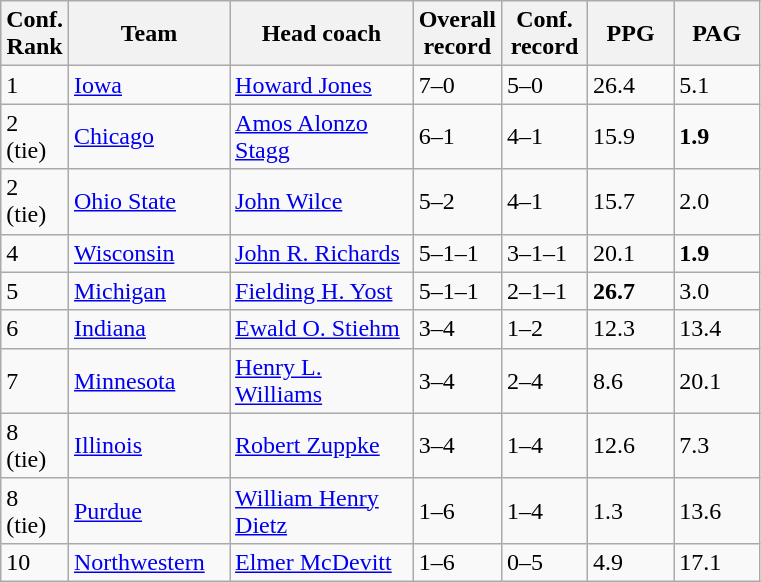<table class="sortable wikitable">
<tr>
<th width="25">Conf. Rank</th>
<th width="100">Team</th>
<th width="115">Head coach</th>
<th width="50">Overall record</th>
<th width="50">Conf. record</th>
<th width="50">PPG</th>
<th width="50">PAG</th>
</tr>
<tr align="left" bgcolor="">
<td>1</td>
<td><a href='#'>Iowa</a></td>
<td><a href='#'>Howard Jones</a></td>
<td>7–0</td>
<td>5–0</td>
<td>26.4</td>
<td>5.1</td>
</tr>
<tr align="left" bgcolor="">
<td>2 (tie)</td>
<td><a href='#'>Chicago</a></td>
<td><a href='#'>Amos Alonzo Stagg</a></td>
<td>6–1</td>
<td>4–1</td>
<td>15.9</td>
<td><strong>1.9</strong></td>
</tr>
<tr align="left" bgcolor="">
<td>2 (tie)</td>
<td><a href='#'>Ohio State</a></td>
<td><a href='#'>John Wilce</a></td>
<td>5–2</td>
<td>4–1</td>
<td>15.7</td>
<td>2.0</td>
</tr>
<tr align="left" bgcolor="">
<td>4</td>
<td><a href='#'>Wisconsin</a></td>
<td><a href='#'>John R. Richards</a></td>
<td>5–1–1</td>
<td>3–1–1</td>
<td>20.1</td>
<td><strong>1.9</strong></td>
</tr>
<tr align="left" bgcolor="">
<td>5</td>
<td><a href='#'>Michigan</a></td>
<td><a href='#'>Fielding H. Yost</a></td>
<td>5–1–1</td>
<td>2–1–1</td>
<td><strong>26.7</strong></td>
<td>3.0</td>
</tr>
<tr align="left" bgcolor="">
<td>6</td>
<td><a href='#'>Indiana</a></td>
<td><a href='#'>Ewald O. Stiehm</a></td>
<td>3–4</td>
<td>1–2</td>
<td>12.3</td>
<td>13.4</td>
</tr>
<tr align="left" bgcolor="">
<td>7</td>
<td><a href='#'>Minnesota</a></td>
<td><a href='#'>Henry L. Williams</a></td>
<td>3–4</td>
<td>2–4</td>
<td>8.6</td>
<td>20.1</td>
</tr>
<tr align="left" bgcolor="">
<td>8 (tie)</td>
<td><a href='#'>Illinois</a></td>
<td><a href='#'>Robert Zuppke</a></td>
<td>3–4</td>
<td>1–4</td>
<td>12.6</td>
<td>7.3</td>
</tr>
<tr align="left" bgcolor="">
<td>8 (tie)</td>
<td><a href='#'>Purdue</a></td>
<td><a href='#'>William Henry Dietz</a></td>
<td>1–6</td>
<td>1–4</td>
<td>1.3</td>
<td>13.6</td>
</tr>
<tr align="left" bgcolor="">
<td>10</td>
<td><a href='#'>Northwestern</a></td>
<td><a href='#'>Elmer McDevitt</a></td>
<td>1–6</td>
<td>0–5</td>
<td>4.9</td>
<td>17.1</td>
</tr>
</table>
